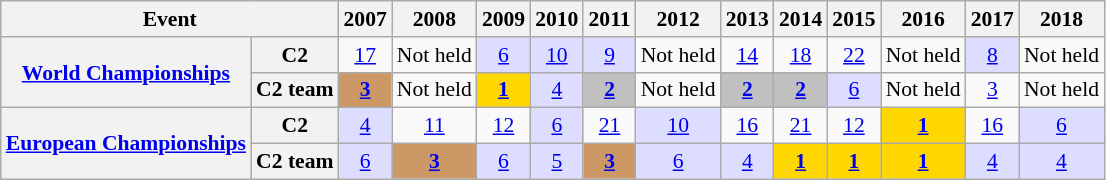<table class="wikitable plainrowheaders" style=font-size:90%>
<tr>
<th scope="col" colspan=2>Event</th>
<th scope="col">2007</th>
<th scope="col">2008</th>
<th scope="col">2009</th>
<th scope="col">2010</th>
<th scope="col">2011</th>
<th scope="col">2012</th>
<th scope="col">2013</th>
<th scope="col">2014</th>
<th scope="col">2015</th>
<th scope="col">2016</th>
<th scope="col">2017</th>
<th scope="col">2018</th>
</tr>
<tr style="text-align:center;">
<th scope="row" rowspan=2><a href='#'>World Championships</a></th>
<th scope="row">C2</th>
<td><a href='#'>17</a></td>
<td>Not held</td>
<td style="background:#ddf;"><a href='#'>6</a></td>
<td style="background:#ddf;"><a href='#'>10</a></td>
<td style="background:#ddf;"><a href='#'>9</a></td>
<td>Not held</td>
<td><a href='#'>14</a></td>
<td><a href='#'>18</a></td>
<td><a href='#'>22</a></td>
<td>Not held</td>
<td style="background:#ddf;"><a href='#'>8</a></td>
<td>Not held</td>
</tr>
<tr style="text-align:center;">
<th scope="row">C2 team</th>
<td style="background:#cc9966;"><a href='#'><strong>3</strong></a></td>
<td>Not held</td>
<td style="background:gold;"><a href='#'><strong>1</strong></a></td>
<td style="background:#ddf;"><a href='#'>4</a></td>
<td style="background:silver;"><a href='#'><strong>2</strong></a></td>
<td>Not held</td>
<td style="background:silver;"><a href='#'><strong>2</strong></a></td>
<td style="background:silver;"><a href='#'><strong>2</strong></a></td>
<td style="background:#ddf;"><a href='#'>6</a></td>
<td>Not held</td>
<td><a href='#'>3</a></td>
<td>Not held</td>
</tr>
<tr style="text-align:center;">
<th scope="row" rowspan=2><a href='#'>European Championships</a></th>
<th scope="row">C2</th>
<td style="background:#ddf;"><a href='#'>4</a></td>
<td><a href='#'>11</a></td>
<td><a href='#'>12</a></td>
<td style="background:#ddf;"><a href='#'>6</a></td>
<td><a href='#'>21</a></td>
<td style="background:#ddf;"><a href='#'>10</a></td>
<td><a href='#'>16</a></td>
<td><a href='#'>21</a></td>
<td><a href='#'>12</a></td>
<td style="background:gold;"><a href='#'><strong>1</strong></a></td>
<td><a href='#'>16</a></td>
<td style="background:#ddf;"><a href='#'>6</a></td>
</tr>
<tr style="text-align:center;">
<th scope="row">C2 team</th>
<td style="background:#ddf;"><a href='#'>6</a></td>
<td style="background:#cc9966;"><a href='#'><strong>3</strong></a></td>
<td style="background:#ddf;"><a href='#'>6</a></td>
<td style="background:#ddf;"><a href='#'>5</a></td>
<td style="background:#cc9966;"><a href='#'><strong>3</strong></a></td>
<td style="background:#ddf;"><a href='#'>6</a></td>
<td style="background:#ddf;"><a href='#'>4</a></td>
<td style="background:gold;"><a href='#'><strong>1</strong></a></td>
<td style="background:gold;"><a href='#'><strong>1</strong></a></td>
<td style="background:gold;"><a href='#'><strong>1</strong></a></td>
<td style="background:#ddf;"><a href='#'>4</a></td>
<td style="background:#ddf;"><a href='#'>4</a></td>
</tr>
</table>
